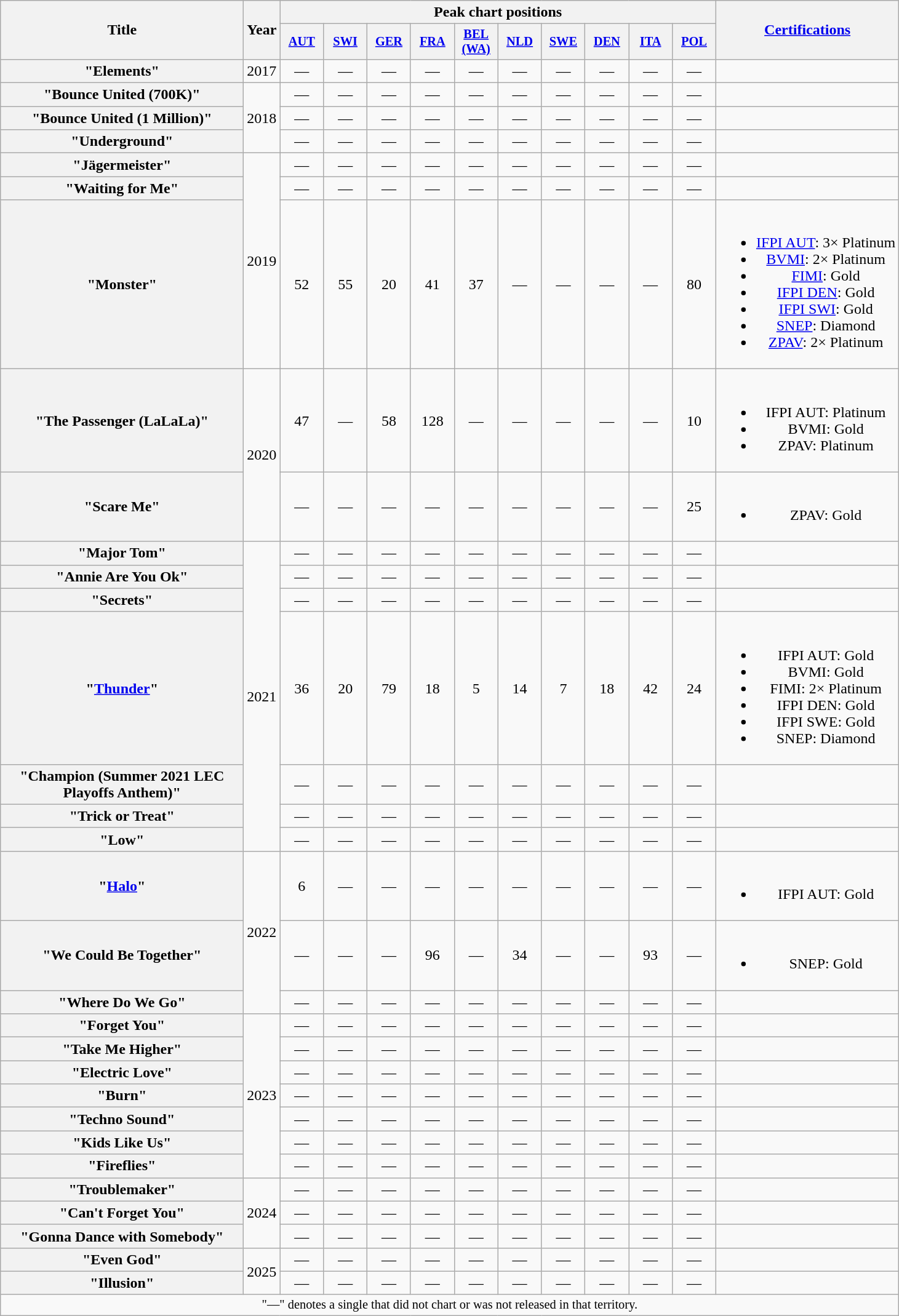<table class="wikitable plainrowheaders" style="text-align:center;">
<tr>
<th scope="col" rowspan="2" style="width:16em;">Title</th>
<th scope="col" rowspan="2" style="width:1em;">Year</th>
<th scope="col" colspan="10">Peak chart positions</th>
<th rowspan="2"><a href='#'>Certifications</a></th>
</tr>
<tr>
<th scope="col" style="width:3em;font-size:85%;"><a href='#'>AUT</a><br></th>
<th scope="col" style="width:3em;font-size:85%;"><a href='#'>SWI</a><br></th>
<th scope="col" style="width:3em;font-size:85%;"><a href='#'>GER</a><br></th>
<th scope="col" style="width:3em;font-size:85%;"><a href='#'>FRA</a><br></th>
<th scope="col" style="width:3em;font-size:85%;"><a href='#'>BEL (WA)</a><br></th>
<th scope="col" style="width:3em;font-size:85%;"><a href='#'>NLD</a><br></th>
<th scope="col" style="width:3em;font-size:85%;"><a href='#'>SWE</a><br></th>
<th scope="col" style="width:3em;font-size:85%;"><a href='#'>DEN</a><br></th>
<th scope="col" style="width:3em;font-size:85%;"><a href='#'>ITA</a><br></th>
<th scope="col" style="width:3em;font-size:85%;"><a href='#'>POL</a><br></th>
</tr>
<tr>
<th scope="row">"Elements"</th>
<td>2017</td>
<td>—</td>
<td>—</td>
<td>—</td>
<td>—</td>
<td>—</td>
<td>—</td>
<td>—</td>
<td>—</td>
<td>—</td>
<td>—</td>
<td></td>
</tr>
<tr>
<th scope="row">"Bounce United (700K)"</th>
<td rowspan="3">2018</td>
<td>—</td>
<td>—</td>
<td>—</td>
<td>—</td>
<td>—</td>
<td>—</td>
<td>—</td>
<td>—</td>
<td>—</td>
<td>—</td>
<td></td>
</tr>
<tr>
<th scope="row">"Bounce United (1 Million)"<br></th>
<td>—</td>
<td>—</td>
<td>—</td>
<td>—</td>
<td>—</td>
<td>—</td>
<td>—</td>
<td>—</td>
<td>—</td>
<td>—</td>
<td></td>
</tr>
<tr>
<th scope="row">"Underground"<br></th>
<td>—</td>
<td>—</td>
<td>—</td>
<td>—</td>
<td>—</td>
<td>—</td>
<td>—</td>
<td>—</td>
<td>—</td>
<td>—</td>
<td></td>
</tr>
<tr>
<th scope="row">"Jägermeister"</th>
<td rowspan="3">2019</td>
<td>—</td>
<td>—</td>
<td>—</td>
<td>—</td>
<td>—</td>
<td>—</td>
<td>—</td>
<td>—</td>
<td>—</td>
<td>—</td>
<td></td>
</tr>
<tr>
<th scope="row">"Waiting for Me"<br></th>
<td>—</td>
<td>—</td>
<td>—</td>
<td>—</td>
<td>—</td>
<td>—</td>
<td>—</td>
<td>—</td>
<td>—</td>
<td>—</td>
<td></td>
</tr>
<tr>
<th scope="row">"Monster"<br></th>
<td>52</td>
<td>55</td>
<td>20</td>
<td>41</td>
<td>37</td>
<td>—</td>
<td>—</td>
<td>—</td>
<td>—</td>
<td>80</td>
<td><br><ul><li><a href='#'>IFPI AUT</a>: 3× Platinum</li><li><a href='#'>BVMI</a>: 2× Platinum</li><li><a href='#'>FIMI</a>: Gold</li><li><a href='#'>IFPI DEN</a>: Gold</li><li><a href='#'>IFPI SWI</a>: Gold</li><li><a href='#'>SNEP</a>: Diamond</li><li><a href='#'>ZPAV</a>: 2× Platinum</li></ul></td>
</tr>
<tr>
<th scope="row">"The Passenger (LaLaLa)"<br></th>
<td rowspan="2">2020</td>
<td>47</td>
<td>—</td>
<td>58</td>
<td>128</td>
<td>—</td>
<td>—</td>
<td>—</td>
<td>—</td>
<td>—</td>
<td>10</td>
<td><br><ul><li>IFPI AUT: Platinum</li><li>BVMI: Gold</li><li>ZPAV: Platinum</li></ul></td>
</tr>
<tr>
<th scope="row">"Scare Me"<br></th>
<td>—</td>
<td>—</td>
<td>—</td>
<td>—</td>
<td>—</td>
<td>—</td>
<td>—</td>
<td>—</td>
<td>—</td>
<td>25</td>
<td><br><ul><li>ZPAV: Gold</li></ul></td>
</tr>
<tr>
<th scope="row">"Major Tom"<br></th>
<td rowspan="7">2021</td>
<td>—</td>
<td>—</td>
<td>—</td>
<td>—</td>
<td>—</td>
<td>—</td>
<td>—</td>
<td>—</td>
<td>—</td>
<td>—</td>
<td></td>
</tr>
<tr>
<th scope="row">"Annie Are You Ok"<br></th>
<td>—</td>
<td>—</td>
<td>—</td>
<td>—</td>
<td>—</td>
<td>—</td>
<td>—</td>
<td>—</td>
<td>—</td>
<td>—</td>
<td></td>
</tr>
<tr>
<th scope="row">"Secrets"<br></th>
<td>—</td>
<td>—</td>
<td>—</td>
<td>—</td>
<td>—</td>
<td>—</td>
<td>—</td>
<td>—</td>
<td>—</td>
<td>—</td>
<td></td>
</tr>
<tr>
<th scope="row">"<a href='#'>Thunder</a>"<br></th>
<td>36</td>
<td>20</td>
<td>79</td>
<td>18</td>
<td>5</td>
<td>14</td>
<td>7</td>
<td>18</td>
<td>42</td>
<td>24</td>
<td><br><ul><li>IFPI AUT: Gold</li><li>BVMI: Gold</li><li>FIMI: 2× Platinum</li><li>IFPI DEN: Gold</li><li>IFPI SWE: Gold</li><li>SNEP: Diamond</li></ul></td>
</tr>
<tr>
<th scope="row">"Champion (Summer 2021 LEC Playoffs Anthem)"<br></th>
<td>—</td>
<td>—</td>
<td>—</td>
<td>—</td>
<td>—</td>
<td>—</td>
<td>—</td>
<td>—</td>
<td>—</td>
<td>—</td>
<td></td>
</tr>
<tr>
<th scope="row">"Trick or Treat"<br></th>
<td>—</td>
<td>—</td>
<td>—</td>
<td>—</td>
<td>—</td>
<td>—</td>
<td>—</td>
<td>—</td>
<td>—</td>
<td>—</td>
<td></td>
</tr>
<tr>
<th scope="row">"Low"<br></th>
<td>—</td>
<td>—</td>
<td>—</td>
<td>—</td>
<td>—</td>
<td>—</td>
<td>—</td>
<td>—</td>
<td>—</td>
<td>—</td>
<td></td>
</tr>
<tr>
<th scope="row">"<a href='#'>Halo</a>"<br></th>
<td rowspan="3">2022</td>
<td>6</td>
<td>—</td>
<td>—</td>
<td>—</td>
<td>—</td>
<td>—</td>
<td>—</td>
<td>—</td>
<td>—</td>
<td>—</td>
<td><br><ul><li>IFPI AUT: Gold</li></ul></td>
</tr>
<tr>
<th scope="row">"We Could Be Together"<br></th>
<td>—</td>
<td>—</td>
<td>—</td>
<td>96</td>
<td>—</td>
<td>34</td>
<td>—</td>
<td>—</td>
<td>93</td>
<td>—</td>
<td><br><ul><li>SNEP: Gold</li></ul></td>
</tr>
<tr>
<th scope="row">"Where Do We Go"<br></th>
<td>—</td>
<td>—</td>
<td>—</td>
<td>—</td>
<td>—</td>
<td>—</td>
<td>—</td>
<td>—</td>
<td>—</td>
<td>—</td>
<td></td>
</tr>
<tr>
<th scope="row">"Forget You"<br></th>
<td rowspan="7">2023</td>
<td>—</td>
<td>—</td>
<td>—</td>
<td>—</td>
<td>—</td>
<td>—</td>
<td>—</td>
<td>—</td>
<td>—</td>
<td>—</td>
<td></td>
</tr>
<tr>
<th scope="row">"Take Me Higher"<br></th>
<td>—</td>
<td>—</td>
<td>—</td>
<td>—</td>
<td>—</td>
<td>—</td>
<td>—</td>
<td>—</td>
<td>—</td>
<td>—</td>
<td></td>
</tr>
<tr>
<th scope="row">"Electric Love"<br></th>
<td>—</td>
<td>—</td>
<td>—</td>
<td>—</td>
<td>—</td>
<td>—</td>
<td>—</td>
<td>—</td>
<td>—</td>
<td>—</td>
<td></td>
</tr>
<tr>
<th scope="row">"Burn"<br></th>
<td>—</td>
<td>—</td>
<td>—</td>
<td>—</td>
<td>—</td>
<td>—</td>
<td>—</td>
<td>—</td>
<td>—</td>
<td>—</td>
<td></td>
</tr>
<tr>
<th scope="row">"Techno Sound"</th>
<td>—</td>
<td>—</td>
<td>—</td>
<td>—</td>
<td>—</td>
<td>—</td>
<td>—</td>
<td>—</td>
<td>—</td>
<td>—</td>
<td></td>
</tr>
<tr>
<th scope="row">"Kids Like Us"<br></th>
<td>—</td>
<td>—</td>
<td>—</td>
<td>—</td>
<td>—</td>
<td>—</td>
<td>—</td>
<td>—</td>
<td>—</td>
<td>—</td>
<td></td>
</tr>
<tr>
<th scope="row">"Fireflies"<br></th>
<td>—</td>
<td>—</td>
<td>—</td>
<td>—</td>
<td>—</td>
<td>—</td>
<td>—</td>
<td>—</td>
<td>—</td>
<td>—</td>
<td></td>
</tr>
<tr>
<th scope="row">"Troublemaker"<br></th>
<td rowspan="3">2024</td>
<td>—</td>
<td>—</td>
<td>—</td>
<td>—</td>
<td>—</td>
<td>—</td>
<td>—</td>
<td>—</td>
<td>—</td>
<td>—</td>
<td></td>
</tr>
<tr>
<th scope="row">"Can't Forget You"<br></th>
<td>—</td>
<td>—</td>
<td>—</td>
<td>—</td>
<td>—</td>
<td>—</td>
<td>—</td>
<td>—</td>
<td>—</td>
<td>—</td>
<td></td>
</tr>
<tr>
<th scope="row">"Gonna Dance with Somebody"<br></th>
<td>—</td>
<td>—</td>
<td>—</td>
<td>—</td>
<td>—</td>
<td>—</td>
<td>—</td>
<td>—</td>
<td>—</td>
<td>—</td>
<td></td>
</tr>
<tr>
<th scope="row">"Even God"<br></th>
<td rowspan="2">2025</td>
<td>—</td>
<td>—</td>
<td>—</td>
<td>—</td>
<td>—</td>
<td>—</td>
<td>—</td>
<td>—</td>
<td>—</td>
<td>—</td>
<td></td>
</tr>
<tr>
<th scope="row">"Illusion"</th>
<td>—</td>
<td>—</td>
<td>—</td>
<td>—</td>
<td>—</td>
<td>—</td>
<td>—</td>
<td>—</td>
<td>—</td>
<td>—</td>
<td></td>
</tr>
<tr>
<td colspan="13" style="text-align:center; font-size:85%;">"—" denotes a single that did not chart or was not released in that territory.</td>
</tr>
</table>
